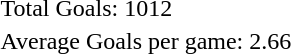<table>
<tr>
<td>Total Goals: 1012</td>
</tr>
<tr>
<td>Average Goals per game: 2.66</td>
</tr>
</table>
